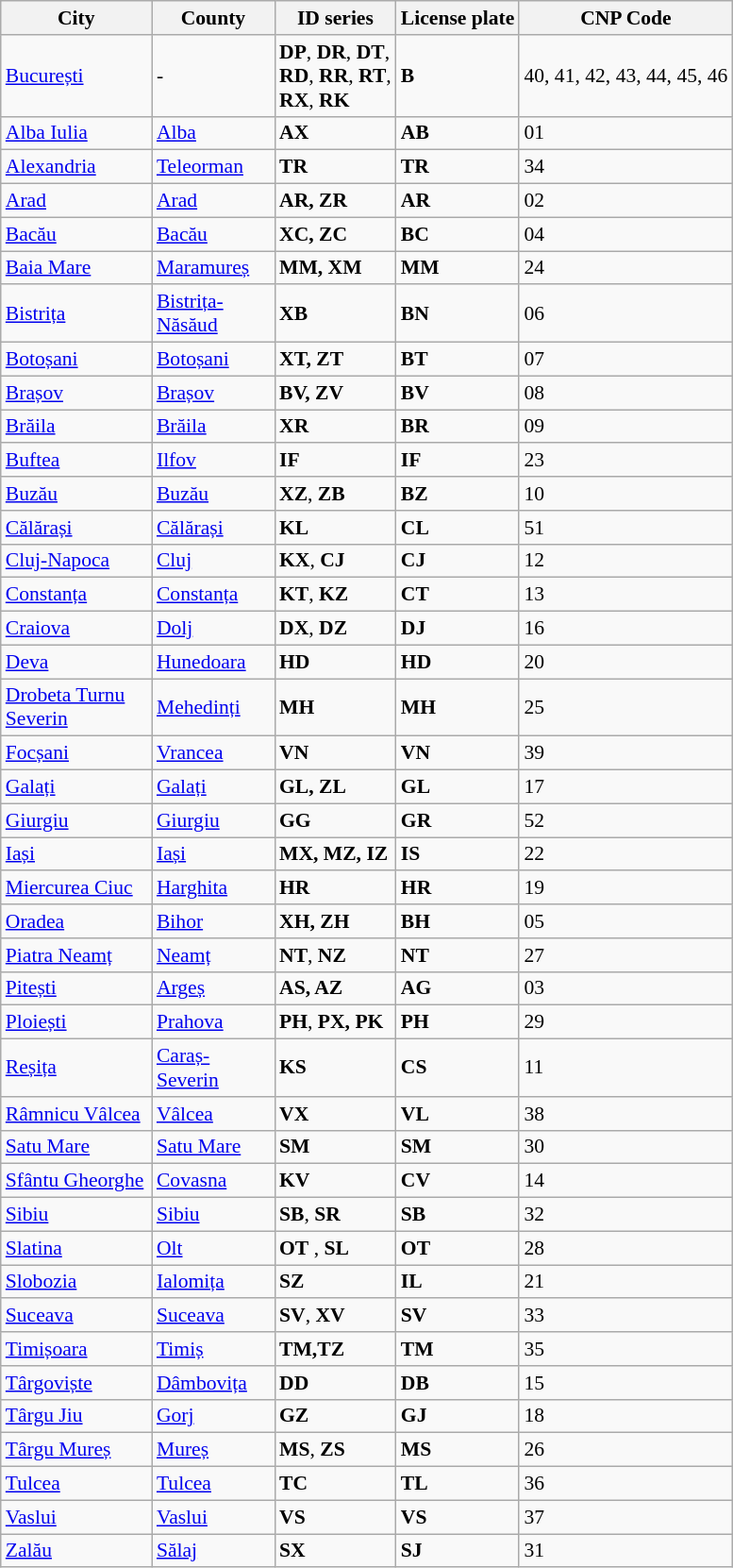<table class="sortable wikitable" style="text-align:left; font-size:90%">
<tr style="font-size:100%; text-align:left">
<th width="100px">City</th>
<th width="80px">County</th>
<th !width="40px">ID series</th>
<th !width="40px">License plate</th>
<th !width="40px">CNP Code</th>
</tr>
<tr>
<td><a href='#'>București</a></td>
<td>-</td>
<td><strong>DP</strong>, <strong>DR</strong>, <strong>DT</strong>,<br> <strong>RD</strong>, <strong>RR</strong>, <strong>RT</strong>,<br> <strong>RX</strong>, <strong>RK</strong></td>
<td><strong>B</strong></td>
<td>40, 41, 42, 43, 44, 45, 46</td>
</tr>
<tr>
<td><a href='#'>Alba Iulia</a></td>
<td><a href='#'>Alba</a></td>
<td><strong>AX</strong></td>
<td><strong>AB</strong></td>
<td>01</td>
</tr>
<tr>
<td><a href='#'>Alexandria</a></td>
<td><a href='#'>Teleorman</a></td>
<td><strong>TR</strong></td>
<td><strong>TR</strong></td>
<td>34</td>
</tr>
<tr>
<td><a href='#'>Arad</a></td>
<td><a href='#'>Arad</a></td>
<td><strong>AR, ZR</strong></td>
<td><strong>AR</strong></td>
<td>02</td>
</tr>
<tr>
<td><a href='#'>Bacău</a></td>
<td><a href='#'>Bacău</a></td>
<td><strong>XC, ZC</strong></td>
<td><strong>BC</strong></td>
<td>04</td>
</tr>
<tr>
<td><a href='#'>Baia Mare</a></td>
<td><a href='#'>Maramureș</a></td>
<td><strong>MM, XM</strong></td>
<td><strong>MM</strong></td>
<td>24</td>
</tr>
<tr>
<td><a href='#'>Bistrița</a></td>
<td><a href='#'>Bistrița-Năsăud</a></td>
<td><strong>XB</strong></td>
<td><strong>BN</strong></td>
<td>06</td>
</tr>
<tr>
<td><a href='#'>Botoșani</a></td>
<td><a href='#'>Botoșani</a></td>
<td><strong>XT, ZT</strong></td>
<td><strong>BT</strong></td>
<td>07</td>
</tr>
<tr>
<td><a href='#'>Brașov</a></td>
<td><a href='#'>Brașov</a></td>
<td><strong>BV, ZV</strong></td>
<td><strong>BV</strong></td>
<td>08</td>
</tr>
<tr>
<td><a href='#'>Brăila</a></td>
<td><a href='#'>Brăila</a></td>
<td><strong>XR</strong></td>
<td><strong>BR</strong></td>
<td>09</td>
</tr>
<tr>
<td><a href='#'>Buftea</a></td>
<td><a href='#'>Ilfov</a></td>
<td><strong>IF</strong></td>
<td><strong>IF</strong></td>
<td>23</td>
</tr>
<tr>
<td><a href='#'>Buzău</a></td>
<td><a href='#'>Buzău</a></td>
<td><strong>XZ</strong>, <strong>ZB</strong></td>
<td><strong>BZ</strong></td>
<td>10</td>
</tr>
<tr>
<td><a href='#'>Călărași</a></td>
<td><a href='#'>Călărași</a></td>
<td><strong>KL</strong></td>
<td><strong>CL</strong></td>
<td>51</td>
</tr>
<tr>
<td><a href='#'>Cluj-Napoca</a></td>
<td><a href='#'>Cluj</a></td>
<td><strong>KX</strong>, <strong>CJ</strong></td>
<td><strong>CJ</strong></td>
<td>12</td>
</tr>
<tr>
<td><a href='#'>Constanța</a></td>
<td><a href='#'>Constanța</a></td>
<td><strong>KT</strong>, <strong>KZ</strong></td>
<td><strong>CT</strong></td>
<td>13</td>
</tr>
<tr>
<td><a href='#'>Craiova</a></td>
<td><a href='#'>Dolj</a></td>
<td><strong>DX</strong>, <strong>DZ</strong></td>
<td><strong>DJ</strong></td>
<td>16</td>
</tr>
<tr>
<td><a href='#'>Deva</a></td>
<td><a href='#'>Hunedoara</a></td>
<td><strong>HD</strong></td>
<td><strong>HD</strong></td>
<td>20</td>
</tr>
<tr>
<td><a href='#'>Drobeta Turnu Severin</a></td>
<td><a href='#'>Mehedinți</a></td>
<td><strong>MH</strong></td>
<td><strong>MH</strong></td>
<td>25</td>
</tr>
<tr>
<td><a href='#'>Focșani</a></td>
<td><a href='#'>Vrancea</a></td>
<td><strong>VN</strong></td>
<td><strong>VN</strong></td>
<td>39</td>
</tr>
<tr>
<td><a href='#'>Galați</a></td>
<td><a href='#'>Galați</a></td>
<td><strong>GL, ZL</strong></td>
<td><strong>GL</strong></td>
<td>17</td>
</tr>
<tr>
<td><a href='#'>Giurgiu</a></td>
<td><a href='#'>Giurgiu</a></td>
<td><strong>GG</strong></td>
<td><strong>GR</strong></td>
<td>52</td>
</tr>
<tr>
<td><a href='#'>Iași</a></td>
<td><a href='#'>Iași</a></td>
<td><strong>MX, MZ, IZ</strong></td>
<td><strong>IS</strong></td>
<td>22</td>
</tr>
<tr>
<td><a href='#'>Miercurea Ciuc</a></td>
<td><a href='#'>Harghita</a></td>
<td><strong>HR</strong></td>
<td><strong>HR</strong></td>
<td>19</td>
</tr>
<tr>
<td><a href='#'>Oradea</a></td>
<td><a href='#'>Bihor</a></td>
<td><strong>XH, ZH</strong></td>
<td><strong>BH</strong></td>
<td>05</td>
</tr>
<tr>
<td><a href='#'>Piatra Neamț</a></td>
<td><a href='#'>Neamț</a></td>
<td><strong>NT</strong>, <strong>NZ</strong></td>
<td><strong>NT</strong></td>
<td>27</td>
</tr>
<tr>
<td><a href='#'>Pitești</a></td>
<td><a href='#'>Argeș</a></td>
<td><strong>AS, AZ</strong></td>
<td><strong>AG</strong></td>
<td>03</td>
</tr>
<tr>
<td><a href='#'>Ploiești</a></td>
<td><a href='#'>Prahova</a></td>
<td><strong>PH</strong>, <strong>PX, PK</strong></td>
<td><strong>PH</strong></td>
<td>29</td>
</tr>
<tr>
<td><a href='#'>Reșița</a></td>
<td><a href='#'>Caraș-Severin</a></td>
<td><strong>KS</strong></td>
<td><strong>CS</strong></td>
<td>11</td>
</tr>
<tr>
<td><a href='#'>Râmnicu Vâlcea</a></td>
<td><a href='#'>Vâlcea</a></td>
<td><strong>VX</strong></td>
<td><strong>VL</strong></td>
<td>38</td>
</tr>
<tr>
<td><a href='#'>Satu Mare</a></td>
<td><a href='#'>Satu Mare</a></td>
<td><strong>SM</strong></td>
<td><strong>SM</strong></td>
<td>30</td>
</tr>
<tr>
<td><a href='#'>Sfântu Gheorghe</a></td>
<td><a href='#'>Covasna</a></td>
<td><strong>KV</strong></td>
<td><strong>CV</strong></td>
<td>14</td>
</tr>
<tr>
<td><a href='#'>Sibiu</a></td>
<td><a href='#'>Sibiu</a></td>
<td><strong>SB</strong>, <strong>SR</strong></td>
<td><strong>SB</strong></td>
<td>32</td>
</tr>
<tr>
<td><a href='#'>Slatina</a></td>
<td><a href='#'>Olt</a></td>
<td><strong>OT</strong> , <strong>SL</strong></td>
<td><strong>OT</strong></td>
<td>28</td>
</tr>
<tr>
<td><a href='#'>Slobozia</a></td>
<td><a href='#'>Ialomița</a></td>
<td><strong>SZ</strong></td>
<td><strong>IL</strong></td>
<td>21</td>
</tr>
<tr>
<td><a href='#'>Suceava</a></td>
<td><a href='#'>Suceava</a></td>
<td><strong>SV</strong>, <strong>XV</strong></td>
<td><strong>SV</strong></td>
<td>33</td>
</tr>
<tr>
<td><a href='#'>Timișoara</a></td>
<td><a href='#'>Timiș</a></td>
<td><strong>TM,TZ</strong></td>
<td><strong>TM</strong></td>
<td>35</td>
</tr>
<tr>
<td><a href='#'>Târgoviște</a></td>
<td><a href='#'>Dâmbovița</a></td>
<td><strong>DD</strong></td>
<td><strong>DB</strong></td>
<td>15</td>
</tr>
<tr>
<td><a href='#'>Târgu Jiu</a></td>
<td><a href='#'>Gorj</a></td>
<td><strong>GZ</strong></td>
<td><strong>GJ</strong></td>
<td>18</td>
</tr>
<tr>
<td><a href='#'>Târgu Mureș</a></td>
<td><a href='#'>Mureș</a></td>
<td><strong>MS</strong>,  <strong>ZS</strong></td>
<td><strong>MS</strong></td>
<td>26</td>
</tr>
<tr>
<td><a href='#'>Tulcea</a></td>
<td><a href='#'>Tulcea</a></td>
<td><strong>TC</strong></td>
<td><strong>TL</strong></td>
<td>36</td>
</tr>
<tr>
<td><a href='#'>Vaslui</a></td>
<td><a href='#'>Vaslui</a></td>
<td><strong>VS</strong></td>
<td><strong>VS</strong></td>
<td>37</td>
</tr>
<tr>
<td><a href='#'>Zalău</a></td>
<td><a href='#'>Sălaj</a></td>
<td><strong>SX</strong></td>
<td><strong>SJ</strong></td>
<td>31</td>
</tr>
</table>
